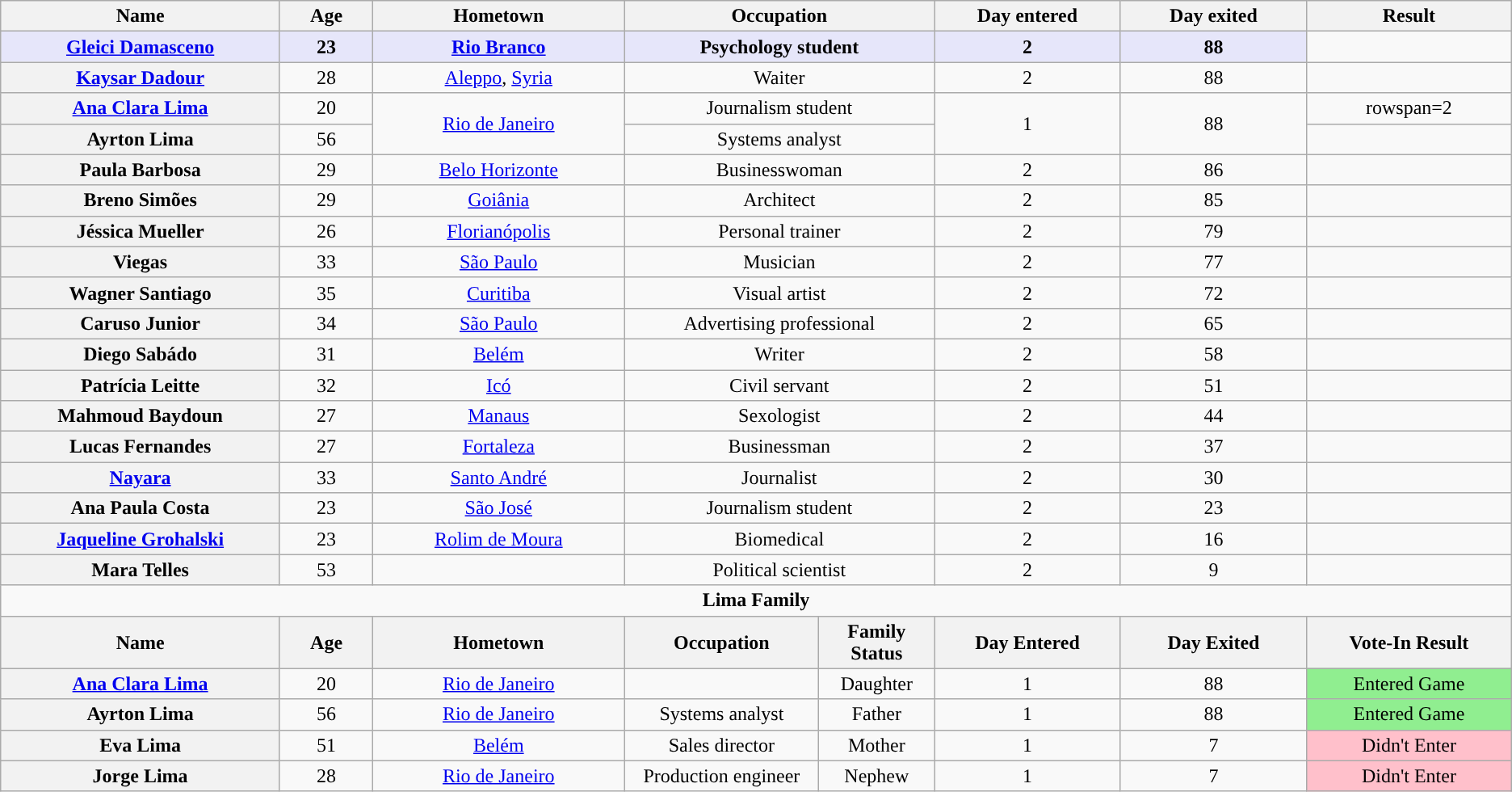<table class="wikitable sortable" style="text-align:center;">
<tr>
<th scope="col" width="15.0%">Name</th>
<th scope="col" width="05.0%">Age</th>
<th scope="col" width="13.5%">Hometown</th>
<th scope="col" width="14.5%" colspan=2>Occupation</th>
<th scope="col" width="10.0%">Day entered</th>
<th scope="col" width="10.0%">Day exited</th>
<th scope="col" width="11.0%">Result</th>
</tr>
<tr>
<td bgcolor="E6E6FA"><strong><a href='#'>Gleici Damasceno</a></strong></td>
<td bgcolor="E6E6FA"><strong>23</strong></td>
<td bgcolor="E6E6FA"><strong><a href='#'>Rio Branco</a></strong></td>
<td colspan=2 bgcolor="E6E6FA"><strong>Psychology student</strong></td>
<td bgcolor="E6E6FA"><strong>2</strong></td>
<td bgcolor="E6E6FA"><strong>88</strong></td>
<td></td>
</tr>
<tr>
<th><a href='#'>Kaysar Dadour</a></th>
<td>28</td>
<td><a href='#'>Aleppo</a>, <a href='#'>Syria</a></td>
<td colspan=2>Waiter</td>
<td>2</td>
<td>88</td>
<td></td>
</tr>
<tr>
<th><a href='#'>Ana Clara Lima</a></th>
<td>20</td>
<td rowspan=2><a href='#'>Rio de Janeiro</a></td>
<td colspan=2>Journalism student</td>
<td rowspan=2>1</td>
<td rowspan=2>88</td>
<td>rowspan=2 </td>
</tr>
<tr>
<th>Ayrton Lima</th>
<td>56</td>
<td colspan=2>Systems analyst</td>
</tr>
<tr>
<th>Paula Barbosa</th>
<td>29</td>
<td><a href='#'>Belo Horizonte</a></td>
<td colspan=2>Businesswoman</td>
<td>2</td>
<td>86</td>
<td></td>
</tr>
<tr>
<th>Breno Simões</th>
<td>29</td>
<td><a href='#'>Goiânia</a></td>
<td colspan=2>Architect</td>
<td>2</td>
<td>85</td>
<td></td>
</tr>
<tr>
<th>Jéssica Mueller</th>
<td>26</td>
<td><a href='#'>Florianópolis</a></td>
<td colspan=2>Personal trainer</td>
<td>2</td>
<td>79</td>
<td></td>
</tr>
<tr>
<th>Viegas </th>
<td>33</td>
<td><a href='#'>São Paulo</a></td>
<td colspan=2>Musician</td>
<td>2</td>
<td>77</td>
<td></td>
</tr>
<tr>
<th>Wagner Santiago</th>
<td>35</td>
<td><a href='#'>Curitiba</a></td>
<td colspan=2>Visual artist</td>
<td>2</td>
<td>72</td>
<td></td>
</tr>
<tr>
<th>Caruso Junior</th>
<td>34</td>
<td><a href='#'>São Paulo</a></td>
<td colspan=2>Advertising professional</td>
<td>2</td>
<td>65</td>
<td></td>
</tr>
<tr>
<th>Diego Sabádo</th>
<td>31</td>
<td><a href='#'>Belém</a></td>
<td colspan=2>Writer</td>
<td>2</td>
<td>58</td>
<td></td>
</tr>
<tr>
<th>Patrícia Leitte</th>
<td>32</td>
<td><a href='#'>Icó</a></td>
<td colspan=2>Civil servant</td>
<td>2</td>
<td>51</td>
<td></td>
</tr>
<tr>
<th>Mahmoud Baydoun</th>
<td>27</td>
<td><a href='#'>Manaus</a></td>
<td colspan=2>Sexologist</td>
<td>2</td>
<td>44</td>
<td></td>
</tr>
<tr>
<th>Lucas Fernandes</th>
<td>27</td>
<td><a href='#'>Fortaleza</a></td>
<td colspan=2>Businessman</td>
<td>2</td>
<td>37</td>
<td></td>
</tr>
<tr>
<th><a href='#'>Nayara </a></th>
<td>33</td>
<td><a href='#'>Santo André</a></td>
<td colspan=2>Journalist</td>
<td>2</td>
<td>30</td>
<td></td>
</tr>
<tr>
<th>Ana Paula Costa</th>
<td>23</td>
<td><a href='#'>São José</a></td>
<td colspan=2>Journalism student</td>
<td>2</td>
<td>23</td>
<td></td>
</tr>
<tr>
<th><a href='#'>Jaqueline Grohalski</a></th>
<td>23</td>
<td><a href='#'>Rolim de Moura</a></td>
<td colspan=2>Biomedical</td>
<td>2</td>
<td>16</td>
<td></td>
</tr>
<tr>
<th>Mara Telles</th>
<td>53</td>
<td></td>
<td colspan=2>Political scientist</td>
<td>2</td>
<td>9</td>
<td></td>
</tr>
<tr>
<td colspan=8><strong>Lima Family</strong></td>
</tr>
<tr>
<th>Name</th>
<th>Age</th>
<th>Hometown</th>
<th>Occupation</th>
<th>Family Status</th>
<th>Day Entered</th>
<th>Day Exited</th>
<th>Vote-In Result</th>
</tr>
<tr>
<th><a href='#'>Ana Clara Lima</a></th>
<td>20</td>
<td><a href='#'>Rio de Janeiro</a></td>
<td></td>
<td>Daughter</td>
<td>1</td>
<td>88</td>
<td style="background:#90EE90;">Entered Game</td>
</tr>
<tr>
<th>Ayrton Lima</th>
<td>56</td>
<td><a href='#'>Rio de Janeiro</a></td>
<td>Systems analyst</td>
<td>Father</td>
<td>1</td>
<td>88</td>
<td style="background:#90EE90;">Entered Game</td>
</tr>
<tr>
<th>Eva Lima</th>
<td>51</td>
<td><a href='#'>Belém</a></td>
<td>Sales director</td>
<td>Mother</td>
<td>1</td>
<td>7</td>
<td style="background:#FFC0CB;">Didn't Enter</td>
</tr>
<tr>
<th>Jorge Lima</th>
<td>28</td>
<td><a href='#'>Rio de Janeiro</a></td>
<td nowrap>Production engineer</td>
<td>Nephew</td>
<td>1</td>
<td>7</td>
<td style="background:#FFC0CB;">Didn't Enter</td>
</tr>
</table>
